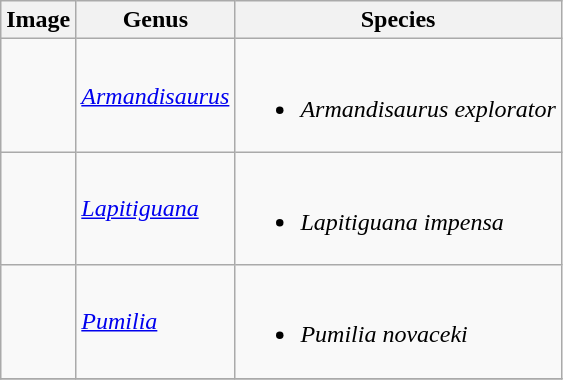<table class="wikitable">
<tr>
<th>Image</th>
<th>Genus</th>
<th>Species</th>
</tr>
<tr>
<td></td>
<td><em><a href='#'>Armandisaurus</a></em> </td>
<td><br><ul><li> <em>Armandisaurus explorator</em></li></ul></td>
</tr>
<tr>
<td></td>
<td><em><a href='#'>Lapitiguana</a></em> </td>
<td><br><ul><li> <em>Lapitiguana impensa</em></li></ul></td>
</tr>
<tr>
<td></td>
<td><em><a href='#'>Pumilia</a></em> </td>
<td><br><ul><li> <em>Pumilia novaceki</em></li></ul></td>
</tr>
<tr>
</tr>
</table>
